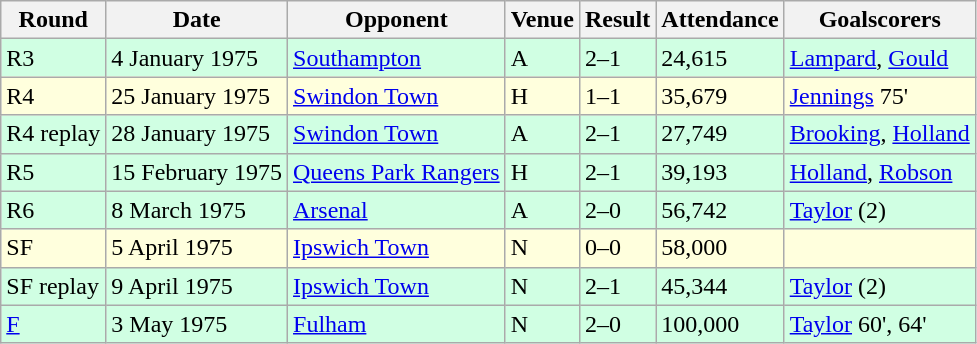<table class="wikitable">
<tr>
<th>Round</th>
<th>Date</th>
<th>Opponent</th>
<th>Venue</th>
<th>Result</th>
<th>Attendance</th>
<th>Goalscorers</th>
</tr>
<tr style="background-color: #d0ffe3;">
<td>R3</td>
<td>4 January 1975</td>
<td><a href='#'>Southampton</a></td>
<td>A</td>
<td>2–1</td>
<td>24,615</td>
<td><a href='#'>Lampard</a>, <a href='#'>Gould</a></td>
</tr>
<tr style="background-color: #ffffdd;">
<td>R4</td>
<td>25 January 1975</td>
<td><a href='#'>Swindon Town</a></td>
<td>H</td>
<td>1–1</td>
<td>35,679</td>
<td><a href='#'>Jennings</a> 75'</td>
</tr>
<tr style="background-color: #d0ffe3;">
<td>R4 replay</td>
<td>28 January 1975</td>
<td><a href='#'>Swindon Town</a></td>
<td>A</td>
<td>2–1</td>
<td>27,749</td>
<td><a href='#'>Brooking</a>, <a href='#'>Holland</a></td>
</tr>
<tr style="background-color: #d0ffe3;">
<td>R5</td>
<td>15 February 1975</td>
<td><a href='#'>Queens Park Rangers</a></td>
<td>H</td>
<td>2–1</td>
<td>39,193</td>
<td><a href='#'>Holland</a>, <a href='#'>Robson</a></td>
</tr>
<tr style="background-color: #d0ffe3;">
<td>R6</td>
<td>8 March 1975</td>
<td><a href='#'>Arsenal</a></td>
<td>A</td>
<td>2–0</td>
<td>56,742</td>
<td><a href='#'>Taylor</a> (2)</td>
</tr>
<tr style="background-color: #ffffdd;">
<td>SF</td>
<td>5 April 1975</td>
<td><a href='#'>Ipswich Town</a></td>
<td>N</td>
<td>0–0</td>
<td>58,000</td>
<td></td>
</tr>
<tr style="background-color: #d0ffe3;">
<td>SF replay</td>
<td>9 April 1975</td>
<td><a href='#'>Ipswich Town</a></td>
<td>N</td>
<td>2–1</td>
<td>45,344</td>
<td><a href='#'>Taylor</a> (2)</td>
</tr>
<tr style="background-color: #d0ffe3;">
<td><a href='#'>F</a></td>
<td>3 May 1975</td>
<td><a href='#'>Fulham</a></td>
<td>N</td>
<td>2–0</td>
<td>100,000</td>
<td><a href='#'>Taylor</a> 60', 64'</td>
</tr>
</table>
